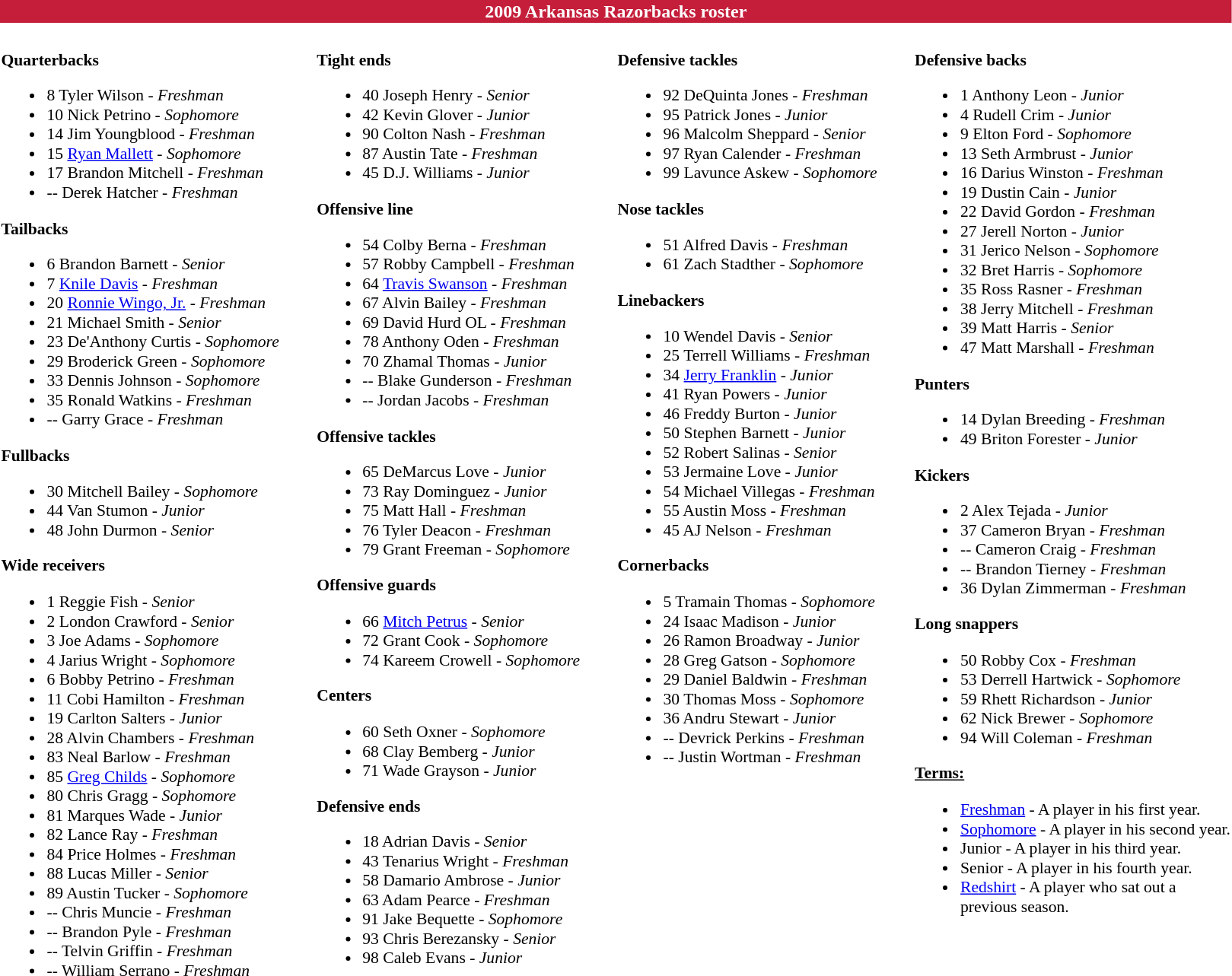<table class="toccolours" style="text-align: left;">
<tr>
<th colspan="9" style="text-align: center; background-color: #C41E3A; color: white">2009 Arkansas Razorbacks roster</th>
</tr>
<tr>
<td colspan="9" align="center"><small></small></td>
</tr>
<tr>
<td style="font-size: 90%;" valign="top"><br><strong>Quarterbacks</strong><ul><li>8 Tyler Wilson - <em> Freshman</em></li><li>10 Nick Petrino - <em>Sophomore</em></li><li>14 Jim Youngblood - <em> Freshman</em></li><li>15 <a href='#'>Ryan Mallett</a> - <em> Sophomore</em></li><li>17 Brandon Mitchell - <em>Freshman</em></li><li>-- Derek Hatcher - <em>Freshman</em></li></ul><strong>Tailbacks</strong><ul><li>6 Brandon Barnett - <em>Senior</em></li><li>7 <a href='#'>Knile Davis</a> - <em>Freshman</em></li><li>20 <a href='#'>Ronnie Wingo, Jr.</a> - <em>Freshman</em></li><li>21 Michael Smith - <em> Senior</em></li><li>23 De'Anthony Curtis - <em>Sophomore</em></li><li>29 Broderick Green - <em>Sophomore</em></li><li>33 Dennis Johnson - <em>Sophomore</em></li><li>35 Ronald Watkins - <em> Freshman</em></li><li>-- Garry Grace - <em>Freshman</em></li></ul><strong>Fullbacks</strong><ul><li>30 Mitchell Bailey - <em>Sophomore</em></li><li>44 Van Stumon - <em> Junior</em></li><li>48 John Durmon - <em>Senior</em></li></ul><strong>Wide receivers</strong><ul><li>1 Reggie Fish - <em> Senior</em></li><li>2 London Crawford - <em>Senior</em></li><li>3 Joe Adams - <em>Sophomore</em></li><li>4 Jarius Wright - <em>Sophomore</em></li><li>6 Bobby Petrino - <em>Freshman</em></li><li>11 Cobi Hamilton - <em>Freshman</em></li><li>19 Carlton Salters - <em> Junior</em></li><li>28 Alvin Chambers - <em>Freshman</em></li><li>83 Neal Barlow - <em>Freshman</em></li><li>85 <a href='#'>Greg Childs</a> - <em>Sophomore</em></li><li>80 Chris Gragg - <em>Sophomore</em></li><li>81 Marques Wade - <em> Junior</em></li><li>82 Lance Ray - <em>Freshman</em></li><li>84 Price Holmes - <em>Freshman</em></li><li>88 Lucas Miller - <em> Senior</em></li><li>89 Austin Tucker - <em> Sophomore</em></li><li>-- Chris Muncie - <em>Freshman</em></li><li>-- Brandon Pyle - <em>Freshman</em></li><li>-- Telvin Griffin - <em>Freshman</em></li><li>-- William Serrano - <em>Freshman</em></li></ul></td>
<td width="25"> </td>
<td style="font-size: 90%;" valign="top"><br><strong>Tight ends</strong><ul><li>40 Joseph Henry - <em> Senior</em></li><li>42 Kevin Glover - <em> Junior</em></li><li>90 Colton Nash - <em>Freshman</em></li><li>87 Austin Tate - <em>Freshman</em></li><li>45 D.J. Williams - <em>Junior</em></li></ul><strong>Offensive line</strong><ul><li>54 Colby Berna - <em>Freshman</em></li><li>57 Robby Campbell - <em>Freshman</em></li><li>64 <a href='#'>Travis Swanson</a> - <em>Freshman</em></li><li>67 Alvin Bailey - <em>Freshman</em></li><li>69 David Hurd  OL - <em>Freshman</em></li><li>78 Anthony Oden - <em>Freshman</em></li><li>70 Zhamal Thomas - <em>Junior</em></li><li>-- Blake Gunderson - <em>Freshman</em></li><li>-- Jordan Jacobs - <em>Freshman</em></li></ul><strong>Offensive tackles</strong><ul><li>65 DeMarcus Love - <em> Junior</em></li><li>73 Ray Dominguez - <em> Junior</em></li><li>75 Matt Hall - <em> Freshman</em></li><li>76 Tyler Deacon - <em> Freshman</em></li><li>79 Grant Freeman - <em> Sophomore</em></li></ul><strong>Offensive guards</strong><ul><li>66 <a href='#'>Mitch Petrus</a> - <em> Senior</em></li><li>72 Grant Cook - <em> Sophomore</em></li><li>74 Kareem Crowell - <em> Sophomore</em></li></ul><strong>Centers</strong><ul><li>60 Seth Oxner - <em> Sophomore</em></li><li>68 Clay Bemberg - <em> Junior</em></li><li>71 Wade Grayson - <em>Junior </em></li></ul><strong>Defensive ends</strong><ul><li>18 Adrian Davis - <em>Senior</em></li><li>43 Tenarius Wright - <em> Freshman</em></li><li>58 Damario Ambrose - <em>Junior</em></li><li>63 Adam Pearce - <em> Freshman</em></li><li>91 Jake Bequette  - <em> Sophomore</em></li><li>93 Chris Berezansky  - <em> Senior</em></li><li>98 Caleb Evans - <em>Junior</em></li></ul></td>
<td width="25"> </td>
<td style="font-size: 90%;" valign="top"><br><strong>Defensive tackles</strong><ul><li>92 DeQuinta Jones - <em>Freshman</em></li><li>95 Patrick Jones - <em>Junior</em></li><li>96 Malcolm Sheppard - <em>Senior</em></li><li>97 Ryan Calender - <em>Freshman</em></li><li>99 Lavunce Askew - <em>Sophomore</em></li></ul><strong>Nose tackles</strong><ul><li>51 Alfred Davis - <em> Freshman</em></li><li>61 Zach Stadther - <em>Sophomore</em></li></ul><strong>Linebackers</strong><ul><li>10 Wendel Davis - <em>Senior</em></li><li>25 Terrell Williams - <em>Freshman</em></li><li>34 <a href='#'>Jerry Franklin</a> - <em> Junior</em></li><li>41 Ryan Powers - <em> Junior</em></li><li>46 Freddy Burton - <em>Junior</em></li><li>50 Stephen Barnett - <em> Junior</em></li><li>52 Robert Salinas - <em>Senior</em></li><li>53 Jermaine Love - <em>Junior</em></li><li>54 Michael Villegas - <em>Freshman</em></li><li>55 Austin Moss - <em>Freshman</em></li><li>45 AJ Nelson - <em> Freshman</em></li></ul><strong>Cornerbacks</strong><ul><li>5 Tramain Thomas - <em>Sophomore</em></li><li>24 Isaac Madison - <em>Junior</em></li><li>26 Ramon Broadway - <em> Junior</em></li><li>28 Greg Gatson - <em>Sophomore</em></li><li>29 Daniel Baldwin - <em>Freshman</em></li><li>30 Thomas Moss - <em>Sophomore</em></li><li>36 Andru Stewart - <em>Junior</em></li><li>-- Devrick Perkins - <em>Freshman</em></li><li>-- Justin Wortman - <em>Freshman</em></li></ul></td>
<td width="25"> </td>
<td style="font-size: 90%;" valign="top"><br><strong>Defensive backs</strong><ul><li>1 Anthony Leon - <em>Junior</em></li><li>4 Rudell Crim - <em>Junior</em></li><li>9 Elton Ford - <em>Sophomore</em></li><li>13 Seth Armbrust - <em> Junior</em></li><li>16 Darius Winston - <em>Freshman</em></li><li>19 Dustin Cain - <em>Junior</em></li><li>22 David Gordon - <em>Freshman</em></li><li>27 Jerell Norton - <em> Junior</em></li><li>31 Jerico Nelson - <em>Sophomore</em></li><li>32 Bret Harris - <em> Sophomore</em></li><li>35 Ross Rasner - <em>Freshman</em></li><li>38 Jerry Mitchell - <em>Freshman</em></li><li>39 Matt Harris - <em> Senior</em></li><li>47 Matt Marshall - <em> Freshman</em></li></ul><strong>Punters</strong><ul><li>14 Dylan Breeding - <em>Freshman</em></li><li>49 Briton Forester - <em>Junior</em></li></ul><strong>Kickers</strong><ul><li>2 Alex Tejada - <em>Junior</em></li><li>37 Cameron Bryan - <em> Freshman</em></li><li>-- Cameron Craig - <em>Freshman</em></li><li>-- Brandon Tierney - <em>Freshman</em></li><li>36 Dylan Zimmerman - <em>Freshman</em></li></ul><strong>Long snappers</strong><ul><li>50 Robby Cox - <em> Freshman</em></li><li>53 Derrell Hartwick - <em> Sophomore</em></li><li>59 Rhett Richardson - <em>Junior</em></li><li>62 Nick Brewer - <em>Sophomore</em></li><li>94 Will Coleman - <em>Freshman</em></li></ul><u><strong>Terms:</strong></u><ul><li><a href='#'>Freshman</a> - A player in his first year.</li><li><a href='#'>Sophomore</a> - A player in his second year.</li><li>Junior - A player in his third year.</li><li>Senior - A player in his fourth year.</li><li> <a href='#'>Redshirt</a> - A player who sat out a <br> previous season.</li></ul></td>
</tr>
</table>
